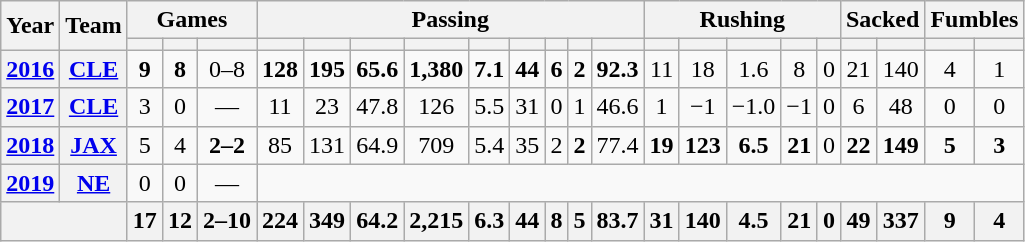<table class="wikitable" style="text-align: center;">
<tr>
<th rowspan="2">Year</th>
<th rowspan="2">Team</th>
<th colspan="3">Games</th>
<th colspan="9">Passing</th>
<th colspan="5">Rushing</th>
<th colspan="2">Sacked</th>
<th colspan="2">Fumbles</th>
</tr>
<tr>
<th></th>
<th></th>
<th></th>
<th></th>
<th></th>
<th></th>
<th></th>
<th></th>
<th></th>
<th></th>
<th></th>
<th></th>
<th></th>
<th></th>
<th></th>
<th></th>
<th></th>
<th></th>
<th></th>
<th></th>
<th></th>
</tr>
<tr>
<th><a href='#'>2016</a></th>
<th><a href='#'>CLE</a></th>
<td><strong>9</strong></td>
<td><strong>8</strong></td>
<td>0–8</td>
<td><strong>128</strong></td>
<td><strong>195</strong></td>
<td><strong>65.6</strong></td>
<td><strong>1,380</strong></td>
<td><strong>7.1</strong></td>
<td><strong>44</strong></td>
<td><strong>6</strong></td>
<td><strong>2</strong></td>
<td><strong>92.3</strong></td>
<td>11</td>
<td>18</td>
<td>1.6</td>
<td>8</td>
<td>0</td>
<td>21</td>
<td>140</td>
<td>4</td>
<td>1</td>
</tr>
<tr>
<th><a href='#'>2017</a></th>
<th><a href='#'>CLE</a></th>
<td>3</td>
<td>0</td>
<td>—</td>
<td>11</td>
<td>23</td>
<td>47.8</td>
<td>126</td>
<td>5.5</td>
<td>31</td>
<td>0</td>
<td>1</td>
<td>46.6</td>
<td>1</td>
<td>−1</td>
<td>−1.0</td>
<td>−1</td>
<td>0</td>
<td>6</td>
<td>48</td>
<td>0</td>
<td>0</td>
</tr>
<tr>
<th><a href='#'>2018</a></th>
<th><a href='#'>JAX</a></th>
<td>5</td>
<td>4</td>
<td><strong>2–2</strong></td>
<td>85</td>
<td>131</td>
<td>64.9</td>
<td>709</td>
<td>5.4</td>
<td>35</td>
<td>2</td>
<td><strong>2</strong></td>
<td>77.4</td>
<td><strong>19</strong></td>
<td><strong>123</strong></td>
<td><strong>6.5</strong></td>
<td><strong>21</strong></td>
<td>0</td>
<td><strong>22</strong></td>
<td><strong>149</strong></td>
<td><strong>5</strong></td>
<td><strong>3</strong></td>
</tr>
<tr>
<th><a href='#'>2019</a></th>
<th><a href='#'>NE</a></th>
<td>0</td>
<td>0</td>
<td>—</td>
<td colspan="18"></td>
</tr>
<tr>
<th colspan="2"></th>
<th>17</th>
<th>12</th>
<th>2–10</th>
<th>224</th>
<th>349</th>
<th>64.2</th>
<th>2,215</th>
<th>6.3</th>
<th>44</th>
<th>8</th>
<th>5</th>
<th>83.7</th>
<th>31</th>
<th>140</th>
<th>4.5</th>
<th>21</th>
<th>0</th>
<th>49</th>
<th>337</th>
<th>9</th>
<th>4</th>
</tr>
</table>
